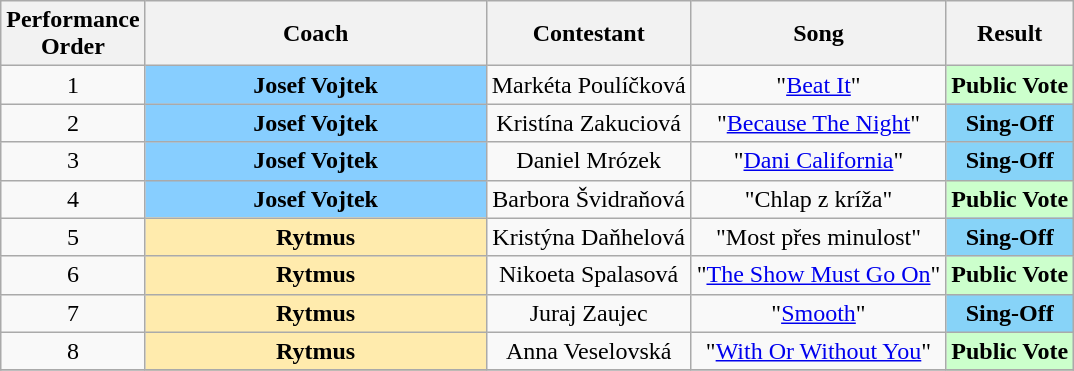<table class="wikitable sortable" style="text-align: center; width: auto;">
<tr>
<th>Performance <br>Order</th>
<th>Coach</th>
<th>Contestant</th>
<th>Song</th>
<th>Result</th>
</tr>
<tr>
<td>1</td>
<th style="background-color:#87CEFF" width="220px">Josef Vojtek</th>
<td>Markéta Poulíčková</td>
<td>"<a href='#'>Beat It</a>"</td>
<td style="background:#cfc"><strong>Public Vote</strong></td>
</tr>
<tr>
<td>2</td>
<th style="background-color:#87CEFF" width="220px">Josef Vojtek</th>
<td>Kristína Zakuciová</td>
<td>"<a href='#'>Because The Night</a>"</td>
<th style="background:#87D3F8;">Sing-Off</th>
</tr>
<tr>
<td>3</td>
<th style="background-color:#87CEFF" width="220px">Josef Vojtek</th>
<td>Daniel Mrózek</td>
<td>"<a href='#'>Dani California</a>"</td>
<td style="background:#87D3F8;"><strong>Sing-Off</strong></td>
</tr>
<tr>
<td>4</td>
<th style="background-color:#87CEFF" width="220px">Josef Vojtek</th>
<td>Barbora Švidraňová</td>
<td>"Chlap z kríža"</td>
<th style="background:#cfc">Public Vote</th>
</tr>
<tr>
<td>5</td>
<th style="background-color:#FFEBAD" width="220px">Rytmus</th>
<td>Kristýna Daňhelová</td>
<td>"Most přes minulost"</td>
<th style="background:#87D3F8;">Sing-Off</th>
</tr>
<tr>
<td>6</td>
<th style="background-color:#FFEBAD" width="220px">Rytmus</th>
<td>Nikoeta Spalasová</td>
<td>"<a href='#'>The Show Must Go On</a>"</td>
<th style="background:#cfc">Public Vote</th>
</tr>
<tr>
<td>7</td>
<th style="background-color:#FFEBAD" width="220px">Rytmus</th>
<td>Juraj Zaujec</td>
<td>"<a href='#'>Smooth</a>"</td>
<th style="background:#87D3F8;">Sing-Off</th>
</tr>
<tr>
<td>8</td>
<th style="background-color:#FFEBAD" width="220px">Rytmus</th>
<td>Anna Veselovská</td>
<td>"<a href='#'>With Or Without You</a>"</td>
<th style="background:#cfc">Public Vote</th>
</tr>
<tr>
</tr>
</table>
